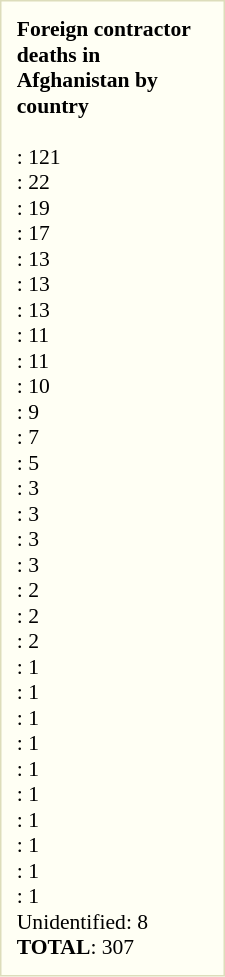<table style="float: right; clear:right; margin: 0 0 0.5em 1em; padding: 0.5em; background: #fffff4; border: 1px solid #ddb; width: 150px; font-size:90%;">
<tr>
<td><strong>Foreign contractor deaths in Afghanistan by country</strong><br><br>: 121<br>
: 22<br>
: 19<br>
: 17<br>
: 13<br>
: 13<br>
: 13<br>
: 11<br>
: 11<br>
: 10<br>
: 9<br>
: 7<br>
: 5<br>
: 3<br>
: 3<br>
: 3<br>
: 3<br>
: 2<br>
: 2<br>
: 2<br>
: 1<br>
: 1<br>
: 1<br>
: 1<br>
: 1<br>
: 1<br>
: 1<br>
: 1<br>
: 1<br>
: 1<br>
Unidentified: 8<br><strong>TOTAL</strong>: 307</td>
</tr>
</table>
